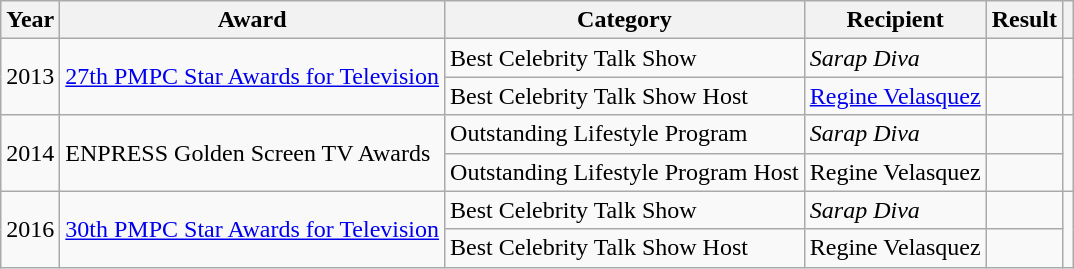<table class="wikitable">
<tr>
<th>Year</th>
<th>Award</th>
<th>Category</th>
<th>Recipient</th>
<th>Result</th>
<th></th>
</tr>
<tr>
<td rowspan=2>2013</td>
<td rowspan=2><a href='#'>27th PMPC Star Awards for Television</a></td>
<td>Best Celebrity Talk Show</td>
<td><em>Sarap Diva</em></td>
<td></td>
<td rowspan=2></td>
</tr>
<tr>
<td>Best Celebrity Talk Show Host</td>
<td><a href='#'>Regine Velasquez</a></td>
<td></td>
</tr>
<tr>
<td rowspan=2>2014</td>
<td rowspan=2>ENPRESS Golden Screen TV Awards</td>
<td>Outstanding Lifestyle Program</td>
<td><em>Sarap Diva</em></td>
<td></td>
<td rowspan=2></td>
</tr>
<tr>
<td>Outstanding Lifestyle Program Host</td>
<td>Regine Velasquez</td>
<td></td>
</tr>
<tr>
<td rowspan=2>2016</td>
<td rowspan=2><a href='#'>30th PMPC Star Awards for Television</a></td>
<td>Best Celebrity Talk Show</td>
<td><em>Sarap Diva</em></td>
<td></td>
<td rowspan=2></td>
</tr>
<tr>
<td>Best Celebrity Talk Show Host</td>
<td>Regine Velasquez</td>
<td></td>
</tr>
</table>
